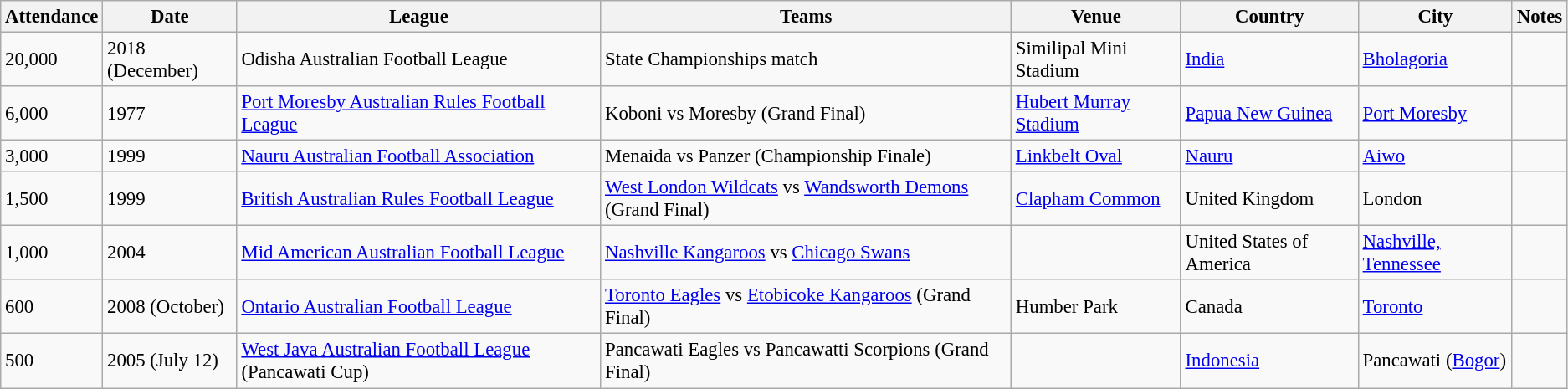<table class="wikitable sortable" style="font-size: 95%;">
<tr>
<th>Attendance</th>
<th>Date</th>
<th>League</th>
<th>Teams</th>
<th>Venue</th>
<th>Country</th>
<th>City</th>
<th>Notes</th>
</tr>
<tr>
<td>20,000</td>
<td>2018 (December)</td>
<td>Odisha Australian Football League</td>
<td>State Championships match</td>
<td>Similipal Mini Stadium</td>
<td><a href='#'>India</a></td>
<td><a href='#'>Bholagoria</a></td>
<td></td>
</tr>
<tr>
<td>6,000</td>
<td>1977</td>
<td><a href='#'>Port Moresby Australian Rules Football League</a></td>
<td>Koboni vs Moresby (Grand Final)</td>
<td><a href='#'>Hubert Murray Stadium</a></td>
<td><a href='#'>Papua New Guinea</a></td>
<td><a href='#'>Port Moresby</a></td>
<td></td>
</tr>
<tr>
<td>3,000</td>
<td>1999</td>
<td><a href='#'>Nauru Australian Football Association</a></td>
<td>Menaida vs Panzer (Championship Finale)</td>
<td><a href='#'>Linkbelt Oval</a></td>
<td><a href='#'>Nauru</a></td>
<td><a href='#'>Aiwo</a></td>
<td></td>
</tr>
<tr>
<td>1,500</td>
<td>1999</td>
<td><a href='#'>British Australian Rules Football League</a></td>
<td><a href='#'>West London Wildcats</a> vs <a href='#'>Wandsworth Demons</a> (Grand Final)</td>
<td><a href='#'>Clapham Common</a></td>
<td>United Kingdom</td>
<td>London</td>
<td></td>
</tr>
<tr>
<td>1,000</td>
<td>2004</td>
<td><a href='#'>Mid American Australian Football League</a></td>
<td><a href='#'>Nashville Kangaroos</a> vs <a href='#'>Chicago Swans</a></td>
<td></td>
<td>United States of America</td>
<td><a href='#'>Nashville, Tennessee</a></td>
<td></td>
</tr>
<tr>
<td>600</td>
<td>2008 (October)</td>
<td><a href='#'>Ontario Australian Football League</a></td>
<td><a href='#'>Toronto Eagles</a> vs <a href='#'>Etobicoke Kangaroos</a> (Grand Final)</td>
<td>Humber Park</td>
<td>Canada</td>
<td><a href='#'>Toronto</a></td>
<td></td>
</tr>
<tr>
<td>500</td>
<td>2005 (July 12)</td>
<td><a href='#'>West Java Australian Football League</a> (Pancawati Cup)</td>
<td>Pancawati Eagles vs Pancawatti Scorpions (Grand Final)</td>
<td></td>
<td><a href='#'>Indonesia</a></td>
<td>Pancawati (<a href='#'>Bogor</a>)</td>
<td></td>
</tr>
</table>
